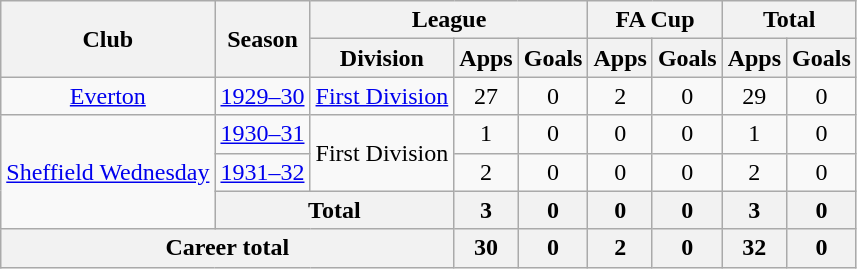<table class="wikitable" style="text-align: center;">
<tr>
<th rowspan="2">Club</th>
<th rowspan="2">Season</th>
<th colspan="3">League</th>
<th colspan="2">FA Cup</th>
<th colspan="2">Total</th>
</tr>
<tr>
<th>Division</th>
<th>Apps</th>
<th>Goals</th>
<th>Apps</th>
<th>Goals</th>
<th>Apps</th>
<th>Goals</th>
</tr>
<tr>
<td><a href='#'>Everton</a></td>
<td><a href='#'>1929–30</a></td>
<td><a href='#'>First Division</a></td>
<td>27</td>
<td>0</td>
<td>2</td>
<td>0</td>
<td>29</td>
<td>0</td>
</tr>
<tr>
<td rowspan="3"><a href='#'>Sheffield Wednesday</a></td>
<td><a href='#'>1930–31</a></td>
<td rowspan="2">First Division</td>
<td>1</td>
<td>0</td>
<td>0</td>
<td>0</td>
<td>1</td>
<td>0</td>
</tr>
<tr>
<td><a href='#'>1931–32</a></td>
<td>2</td>
<td>0</td>
<td>0</td>
<td>0</td>
<td>2</td>
<td>0</td>
</tr>
<tr>
<th colspan="2">Total</th>
<th>3</th>
<th>0</th>
<th>0</th>
<th>0</th>
<th>3</th>
<th>0</th>
</tr>
<tr>
<th colspan="3">Career total</th>
<th>30</th>
<th>0</th>
<th>2</th>
<th>0</th>
<th>32</th>
<th>0</th>
</tr>
</table>
